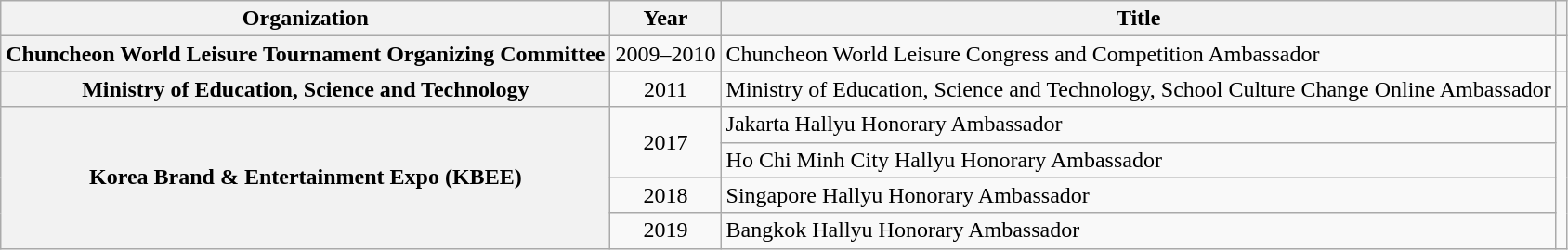<table class="wikitable plainrowheaders sortable" style="text-align:center">
<tr>
<th scope="col">Organization</th>
<th scope="col">Year</th>
<th scope="col">Title</th>
<th scope="col"></th>
</tr>
<tr>
<th scope="row">Chuncheon World Leisure Tournament Organizing Committee</th>
<td>2009–2010</td>
<td style="text-align:left">Chuncheon World Leisure Congress and Competition  Ambassador</td>
<td></td>
</tr>
<tr>
<th scope="row">Ministry of Education, Science and Technology</th>
<td>2011</td>
<td style="text-align:left">Ministry of Education, Science and Technology, School Culture Change Online Ambassador</td>
<td></td>
</tr>
<tr>
<th scope="row" rowspan="4">Korea Brand & Entertainment Expo (KBEE)</th>
<td rowspan="2">2017</td>
<td style="text-align:left">Jakarta Hallyu Honorary Ambassador</td>
<td rowspan="4"></td>
</tr>
<tr>
<td style="text-align:left">Ho Chi Minh City Hallyu Honorary Ambassador</td>
</tr>
<tr>
<td>2018</td>
<td style="text-align:left">Singapore Hallyu Honorary Ambassador</td>
</tr>
<tr>
<td>2019</td>
<td style="text-align:left">Bangkok Hallyu Honorary Ambassador</td>
</tr>
</table>
